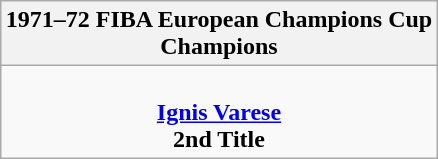<table class=wikitable style="text-align:center; margin:auto">
<tr>
<th>1971–72 FIBA European Champions Cup<br>Champions</th>
</tr>
<tr>
<td> <br> <strong><a href='#'>Ignis Varese</a></strong> <br> <strong>2nd Title</strong></td>
</tr>
</table>
